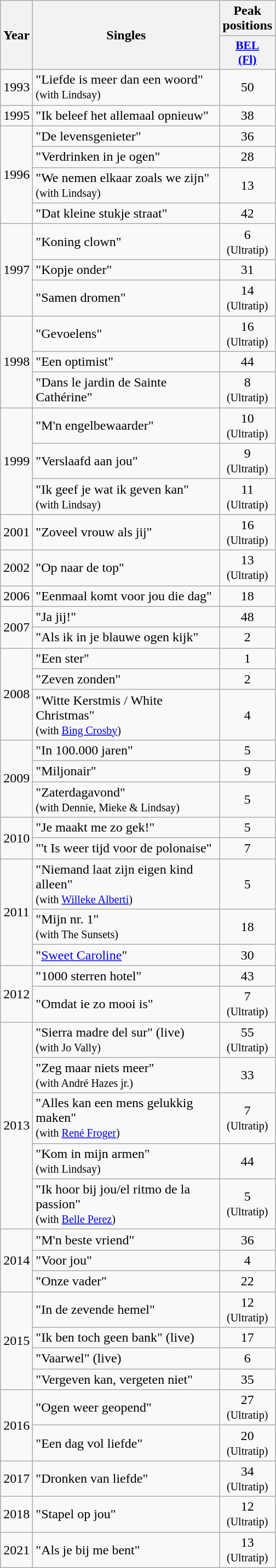<table class="wikitable">
<tr>
<th align="center" rowspan="2" width="10">Year</th>
<th align="center" rowspan="2" width="220">Singles</th>
<th align="center" colspan="1" width="20">Peak positions</th>
</tr>
<tr>
<th scope="col" style="width:3em;font-size:90%;"><a href='#'>BEL <br>(Fl)</a><br></th>
</tr>
<tr>
<td style="text-align:center;">1993</td>
<td>"Liefde is meer dan een woord"<br><small>(with Lindsay)</small></td>
<td style="text-align:center;">50</td>
</tr>
<tr>
<td style="text-align:center;">1995</td>
<td>"Ik beleef het allemaal opnieuw"</td>
<td style="text-align:center;">38</td>
</tr>
<tr>
<td style="text-align:center;" rowspan=4>1996</td>
<td>"De levensgenieter"</td>
<td style="text-align:center;">36</td>
</tr>
<tr>
<td>"Verdrinken in je ogen"</td>
<td style="text-align:center;">28</td>
</tr>
<tr>
<td>"We nemen elkaar zoals we zijn"<br><small>(with Lindsay)</small></td>
<td style="text-align:center;">13</td>
</tr>
<tr>
<td>"Dat kleine stukje straat"</td>
<td style="text-align:center;">42</td>
</tr>
<tr>
<td style="text-align:center;" rowspan=3>1997</td>
<td>"Koning clown"</td>
<td style="text-align:center;">6<br><small>(Ultratip)</small></td>
</tr>
<tr>
<td>"Kopje onder"</td>
<td style="text-align:center;">31</td>
</tr>
<tr>
<td>"Samen dromen"</td>
<td style="text-align:center;">14<br><small>(Ultratip)</small></td>
</tr>
<tr>
<td style="text-align:center;" rowspan=3>1998</td>
<td>"Gevoelens"</td>
<td style="text-align:center;">16<br><small>(Ultratip)</small></td>
</tr>
<tr>
<td>"Een optimist"</td>
<td style="text-align:center;">44</td>
</tr>
<tr>
<td>"Dans le jardin de Sainte Cathérine"</td>
<td style="text-align:center;">8<br><small>(Ultratip)</small></td>
</tr>
<tr>
<td style="text-align:center;" rowspan=3>1999</td>
<td>"M'n engelbewaarder"</td>
<td style="text-align:center;">10<br><small>(Ultratip)</small></td>
</tr>
<tr>
<td>"Verslaafd aan jou"</td>
<td style="text-align:center;">9<br><small>(Ultratip)</small></td>
</tr>
<tr>
<td>"Ik geef je wat ik geven kan"<br><small>(with Lindsay)</small></td>
<td style="text-align:center;">11<br><small>(Ultratip)</small></td>
</tr>
<tr>
<td style="text-align:center;">2001</td>
<td>"Zoveel vrouw als jij"</td>
<td style="text-align:center;">16<br><small>(Ultratip)</small></td>
</tr>
<tr>
<td style="text-align:center;">2002</td>
<td>"Op naar de top"</td>
<td style="text-align:center;">13<br><small>(Ultratip)</small></td>
</tr>
<tr>
<td style="text-align:center;">2006</td>
<td>"Eenmaal komt voor jou die dag"</td>
<td style="text-align:center;">18</td>
</tr>
<tr>
<td style="text-align:center;" rowspan=2>2007</td>
<td>"Ja jij!"</td>
<td style="text-align:center;">48</td>
</tr>
<tr>
<td>"Als ik in je blauwe ogen kijk"</td>
<td style="text-align:center;">2</td>
</tr>
<tr>
<td style="text-align:center;" rowspan=3>2008</td>
<td>"Een ster"</td>
<td style="text-align:center;">1</td>
</tr>
<tr>
<td>"Zeven zonden"</td>
<td style="text-align:center;">2</td>
</tr>
<tr>
<td>"Witte Kerstmis / White Christmas"<br><small>(with <a href='#'>Bing Crosby</a>)</small></td>
<td style="text-align:center;">4</td>
</tr>
<tr>
<td style="text-align:center;" rowspan=3>2009</td>
<td>"In 100.000 jaren"</td>
<td style="text-align:center;">5</td>
</tr>
<tr>
<td>"Miljonair"</td>
<td style="text-align:center;">9</td>
</tr>
<tr>
<td>"Zaterdagavond" <br><small>(with Dennie, Mieke & Lindsay)</small></td>
<td style="text-align:center;">5</td>
</tr>
<tr>
<td style="text-align:center;" rowspan=2>2010</td>
<td>"Je maakt me zo gek!"</td>
<td style="text-align:center;">5</td>
</tr>
<tr>
<td>"'t Is weer tijd voor de polonaise"</td>
<td style="text-align:center;">7</td>
</tr>
<tr>
<td style="text-align:center;" rowspan=3>2011</td>
<td>"Niemand laat zijn eigen kind alleen"<br><small>(with <a href='#'>Willeke Alberti</a>)</small></td>
<td style="text-align:center;">5</td>
</tr>
<tr>
<td>"Mijn nr. 1"<br><small>(with The Sunsets)</small></td>
<td style="text-align:center;">18</td>
</tr>
<tr>
<td>"<a href='#'>Sweet Caroline</a>"</td>
<td style="text-align:center;">30</td>
</tr>
<tr>
<td style="text-align:center;" rowspan=2>2012</td>
<td>"1000 sterren hotel"</td>
<td style="text-align:center;">43</td>
</tr>
<tr>
<td>"Omdat ie zo mooi is"</td>
<td style="text-align:center;">7<br><small>(Ultratip)</small></td>
</tr>
<tr>
<td style="text-align:center;" rowspan=5>2013</td>
<td>"Sierra madre del sur" (live)<br><small>(with Jo Vally)</small></td>
<td style="text-align:center;">55<br><small>(Ultratip)</small></td>
</tr>
<tr>
<td>"Zeg maar niets meer"<br><small>(with André Hazes jr.)</small></td>
<td style="text-align:center;">33</td>
</tr>
<tr>
<td>"Alles kan een mens gelukkig maken"<br><small>(with <a href='#'>René Froger</a>)</small></td>
<td style="text-align:center;">7<br><small>(Ultratip)</small></td>
</tr>
<tr>
<td>"Kom in mijn armen"<br><small>(with Lindsay)</small></td>
<td style="text-align:center;">44</td>
</tr>
<tr>
<td>"Ik hoor bij jou/el ritmo de la passion"<br><small>(with <a href='#'>Belle Perez</a>)</small></td>
<td style="text-align:center;">5<br><small>(Ultratip)</small></td>
</tr>
<tr>
<td style="text-align:center;" rowspan=3>2014</td>
<td>"M'n beste vriend"</td>
<td style="text-align:center;">36</td>
</tr>
<tr>
<td>"Voor jou"</td>
<td style="text-align:center;">4</td>
</tr>
<tr>
<td>"Onze vader"</td>
<td style="text-align:center;">22</td>
</tr>
<tr>
<td style="text-align:center;" rowspan=4>2015</td>
<td>"In de zevende hemel"</td>
<td style="text-align:center;">12<br><small>(Ultratip)</small></td>
</tr>
<tr>
<td>"Ik ben toch geen bank" (live)</td>
<td style="text-align:center;">17</td>
</tr>
<tr>
<td>"Vaarwel" (live)</td>
<td style="text-align:center;">6</td>
</tr>
<tr>
<td>"Vergeven kan, vergeten niet"</td>
<td style="text-align:center;">35</td>
</tr>
<tr>
<td style="text-align:center;" rowspan=2>2016</td>
<td>"Ogen weer geopend"</td>
<td style="text-align:center;">27<br><small>(Ultratip)</small></td>
</tr>
<tr>
<td>"Een dag vol liefde"</td>
<td style="text-align:center;">20<br><small>(Ultratip)</small></td>
</tr>
<tr>
<td style="text-align:center;">2017</td>
<td>"Dronken van liefde"</td>
<td style="text-align:center;">34<br><small>(Ultratip)</small></td>
</tr>
<tr>
<td style="text-align:center;">2018</td>
<td>"Stapel op jou"</td>
<td style="text-align:center;">12<br><small>(Ultratip)</small></td>
</tr>
<tr>
<td style="text-align:center;">2021</td>
<td>"Als je bij me bent"</td>
<td style="text-align:center;">13<br><small>(Ultratip)</small></td>
</tr>
</table>
